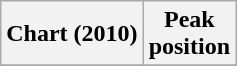<table class="wikitable plainrowheaders">
<tr>
<th>Chart (2010)</th>
<th>Peak<br>position</th>
</tr>
<tr>
</tr>
</table>
